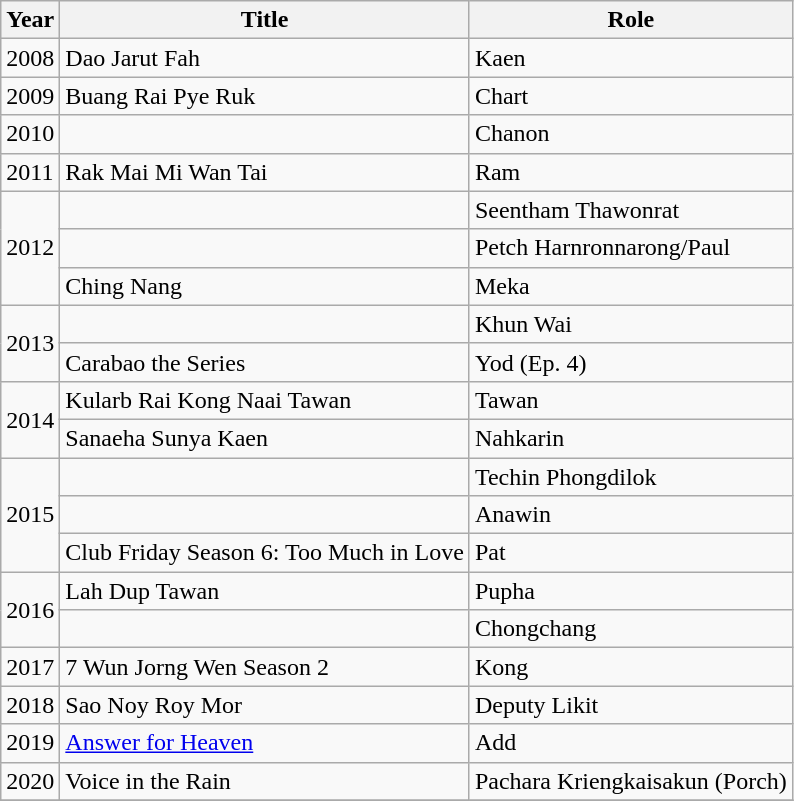<table class="wikitable">
<tr>
<th>Year</th>
<th>Title</th>
<th>Role</th>
</tr>
<tr>
<td>2008</td>
<td>Dao Jarut Fah</td>
<td>Kaen</td>
</tr>
<tr>
<td>2009</td>
<td>Buang Rai Pye Ruk</td>
<td>Chart</td>
</tr>
<tr>
<td>2010</td>
<td></td>
<td>Chanon</td>
</tr>
<tr>
<td>2011</td>
<td>Rak Mai Mi Wan Tai</td>
<td>Ram</td>
</tr>
<tr>
<td rowspan="3">2012</td>
<td></td>
<td>Seentham Thawonrat</td>
</tr>
<tr>
<td></td>
<td>Petch Harnronnarong/Paul</td>
</tr>
<tr>
<td>Ching Nang</td>
<td>Meka</td>
</tr>
<tr>
<td rowspan="2">2013</td>
<td></td>
<td>Khun Wai</td>
</tr>
<tr>
<td>Carabao the Series</td>
<td>Yod (Ep. 4)</td>
</tr>
<tr>
<td rowspan="2">2014</td>
<td>Kularb Rai Kong Naai Tawan</td>
<td>Tawan</td>
</tr>
<tr>
<td>Sanaeha Sunya Kaen</td>
<td>Nahkarin</td>
</tr>
<tr>
<td rowspan="3">2015</td>
<td></td>
<td>Techin Phongdilok</td>
</tr>
<tr>
<td></td>
<td>Anawin</td>
</tr>
<tr>
<td>Club Friday Season 6: Too Much in Love</td>
<td>Pat</td>
</tr>
<tr>
<td rowspan="2">2016</td>
<td>Lah Dup Tawan</td>
<td>Pupha</td>
</tr>
<tr>
<td></td>
<td>Chongchang</td>
</tr>
<tr>
<td>2017</td>
<td>7 Wun Jorng Wen Season 2</td>
<td>Kong</td>
</tr>
<tr>
<td>2018</td>
<td>Sao Noy Roy Mor</td>
<td>Deputy Likit</td>
</tr>
<tr>
<td>2019</td>
<td><a href='#'>Answer for Heaven</a></td>
<td>Add</td>
</tr>
<tr>
<td>2020</td>
<td>Voice in the Rain</td>
<td>Pachara Kriengkaisakun (Porch)</td>
</tr>
<tr>
</tr>
</table>
